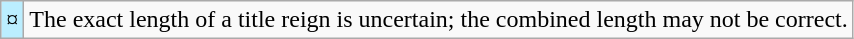<table class="wikitable">
<tr>
<td style="background-color:#bbeeff">¤</td>
<td>The exact length of a title reign is uncertain; the combined length may not be correct.</td>
</tr>
</table>
